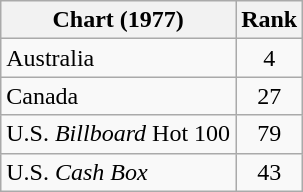<table class="wikitable sortable">
<tr>
<th align="left">Chart (1977)</th>
<th style="text-align:center;">Rank</th>
</tr>
<tr>
<td>Australia</td>
<td style="text-align:center;">4</td>
</tr>
<tr>
<td>Canada</td>
<td style="text-align:center;">27</td>
</tr>
<tr>
<td>U.S. <em>Billboard</em> Hot 100</td>
<td style="text-align:center;">79</td>
</tr>
<tr>
<td>U.S. <em>Cash Box</em></td>
<td style="text-align:center;">43</td>
</tr>
</table>
